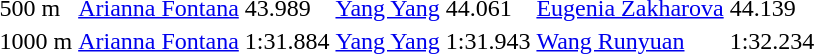<table>
<tr>
<td>500 m</td>
<td><a href='#'>Arianna Fontana</a><br></td>
<td>43.989</td>
<td><a href='#'>Yang Yang</a><br></td>
<td>44.061</td>
<td><a href='#'>Eugenia Zakharova</a><br></td>
<td>44.139</td>
</tr>
<tr>
<td>1000 m</td>
<td><a href='#'>Arianna Fontana</a><br></td>
<td>1:31.884</td>
<td><a href='#'>Yang Yang</a><br></td>
<td>1:31.943</td>
<td><a href='#'>Wang Runyuan</a><br></td>
<td>1:32.234</td>
</tr>
<tr>
</tr>
</table>
